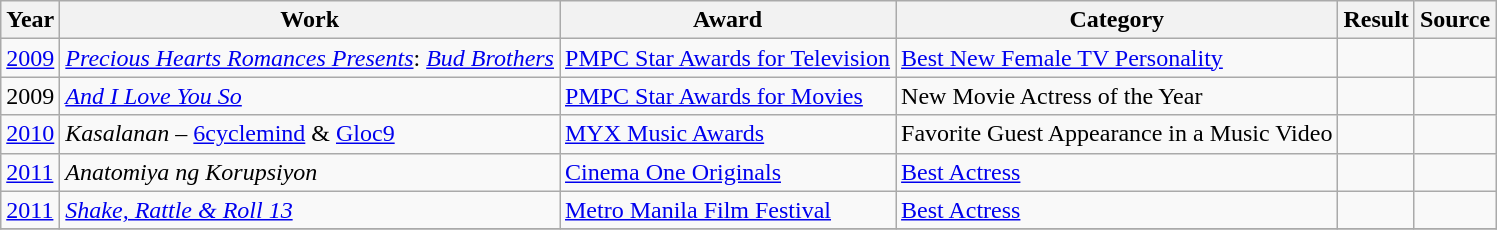<table class="wikitable">
<tr>
<th>Year</th>
<th>Work</th>
<th>Award</th>
<th>Category</th>
<th>Result</th>
<th>Source </th>
</tr>
<tr>
<td><a href='#'>2009</a></td>
<td><em><a href='#'>Precious Hearts Romances Presents</a></em>: <em><a href='#'>Bud Brothers</a></em></td>
<td><a href='#'>PMPC Star Awards for Television</a></td>
<td><a href='#'>Best New Female TV Personality</a></td>
<td></td>
<td></td>
</tr>
<tr>
<td>2009</td>
<td><em><a href='#'>And I Love You So</a></em></td>
<td><a href='#'>PMPC Star Awards for Movies</a></td>
<td>New Movie Actress of the Year</td>
<td></td>
<td></td>
</tr>
<tr>
<td><a href='#'>2010</a></td>
<td><em>Kasalanan</em> – <a href='#'>6cyclemind</a> & <a href='#'>Gloc9</a></td>
<td><a href='#'>MYX Music Awards</a></td>
<td>Favorite Guest Appearance in a Music Video</td>
<td></td>
<td></td>
</tr>
<tr>
<td><a href='#'>2011</a></td>
<td><em>Anatomiya ng Korupsiyon</em></td>
<td><a href='#'>Cinema One Originals</a></td>
<td><a href='#'>Best Actress</a></td>
<td></td>
<td></td>
</tr>
<tr>
<td><a href='#'>2011</a></td>
<td><em><a href='#'>Shake, Rattle & Roll 13</a></em></td>
<td><a href='#'>Metro Manila Film Festival</a></td>
<td><a href='#'>Best Actress</a></td>
<td></td>
<td></td>
</tr>
<tr>
</tr>
</table>
